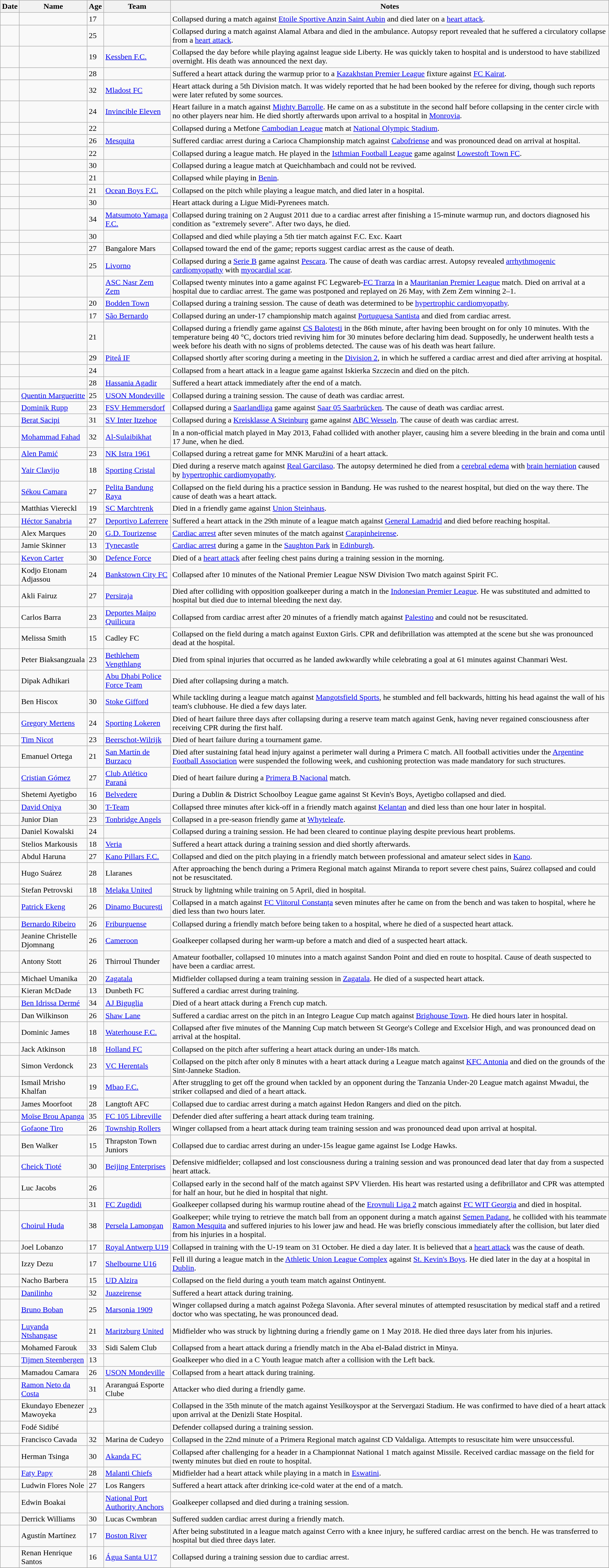<table class="wikitable sortable sort-under">
<tr>
<th>Date</th>
<th>Name</th>
<th>Age</th>
<th>Team</th>
<th class=unsortable>Notes</th>
</tr>
<tr>
<td></td>
<td></td>
<td>17</td>
<td></td>
<td>Collapsed during a match against <a href='#'>Etoile Sportive Anzin Saint Aubin</a> and died later on a <a href='#'>heart attack</a>.</td>
</tr>
<tr>
<td></td>
<td></td>
<td>25</td>
<td></td>
<td>Collapsed during a match against Alamal Atbara and died in the ambulance. Autopsy report revealed that he suffered a circulatory collapse from a <a href='#'>heart attack</a>.</td>
</tr>
<tr>
<td></td>
<td></td>
<td>19</td>
<td> <a href='#'>Kessben F.C.</a></td>
<td>Collapsed the day before while playing against league side Liberty. He was quickly taken to hospital and is understood to have stabilized overnight. His death was announced the next day.</td>
</tr>
<tr>
<td></td>
<td></td>
<td>28</td>
<td></td>
<td>Suffered a heart attack during the warmup prior to a <a href='#'>Kazakhstan Premier League</a> fixture against <a href='#'>FC Kairat</a>.</td>
</tr>
<tr>
<td></td>
<td></td>
<td>32</td>
<td> <a href='#'>Mladost FC</a></td>
<td>Heart attack during a 5th Division match. It was widely reported that he had been booked by the referee for diving, though such reports were later refuted by some sources.</td>
</tr>
<tr>
<td></td>
<td></td>
<td>24</td>
<td> <a href='#'>Invincible Eleven</a></td>
<td>Heart failure in a match against <a href='#'>Mighty Barrolle</a>. He came on as a substitute in the second half before collapsing in the center circle with no other players near him. He died shortly afterwards upon arrival to a hospital in <a href='#'>Monrovia</a>.</td>
</tr>
<tr>
<td></td>
<td></td>
<td>22</td>
<td></td>
<td>Collapsed during a Metfone <a href='#'>Cambodian League</a> match at <a href='#'>National Olympic Stadium</a>.</td>
</tr>
<tr>
<td></td>
<td></td>
<td>26</td>
<td> <a href='#'>Mesquita</a></td>
<td>Suffered cardiac arrest during a Carioca Championship match against <a href='#'>Cabofriense</a> and was pronounced dead on arrival at hospital.</td>
</tr>
<tr>
<td></td>
<td></td>
<td>22</td>
<td></td>
<td>Collapsed during a league match. He played in the <a href='#'>Isthmian Football League</a> game against <a href='#'>Lowestoft Town FC</a>.</td>
</tr>
<tr>
<td></td>
<td></td>
<td>30</td>
<td></td>
<td>Collapsed during a league match at Queichhambach and could not be revived.</td>
</tr>
<tr>
<td></td>
<td></td>
<td>21</td>
<td></td>
<td>Collapsed while playing in <a href='#'>Benin</a>.</td>
</tr>
<tr>
<td></td>
<td></td>
<td>21</td>
<td> <a href='#'>Ocean Boys F.C.</a></td>
<td>Collapsed on the pitch while playing a league match, and died later in a hospital.</td>
</tr>
<tr>
<td></td>
<td></td>
<td>30</td>
<td></td>
<td>Heart attack during a Ligue Midi-Pyrenees match.</td>
</tr>
<tr>
<td></td>
<td></td>
<td>34</td>
<td> <a href='#'>Matsumoto Yamaga F.C.</a></td>
<td>Collapsed during training on 2 August 2011 due to a cardiac arrest after finishing a 15-minute warmup run, and doctors diagnosed his condition as "extremely severe". After two days, he died.</td>
</tr>
<tr>
<td></td>
<td></td>
<td>30</td>
<td></td>
<td>Collapsed and died while playing a 5th tier match against F.C. Exc. Kaart</td>
</tr>
<tr>
<td></td>
<td></td>
<td>27</td>
<td> Bangalore Mars</td>
<td>Collapsed toward the end of the game; reports suggest cardiac arrest as the cause of death.</td>
</tr>
<tr>
<td></td>
<td></td>
<td>25</td>
<td> <a href='#'>Livorno</a></td>
<td>Collapsed during a <a href='#'>Serie B</a> game against <a href='#'>Pescara</a>. The cause of death was cardiac arrest. Autopsy revealed <a href='#'>arrhythmogenic cardiomyopathy</a> with <a href='#'>myocardial scar</a>.</td>
</tr>
<tr>
<td></td>
<td></td>
<td></td>
<td> <a href='#'>ASC Nasr Zem Zem</a></td>
<td>Collapsed twenty minutes into a game against FC Legwareb-<a href='#'>FC Trarza</a> in a <a href='#'>Mauritanian Premier League</a> match. Died on arrival at a hospital due to cardiac arrest. The game was postponed and replayed on 26 May, with Zem Zem winning 2–1.</td>
</tr>
<tr>
<td></td>
<td></td>
<td>20</td>
<td> <a href='#'>Bodden Town</a></td>
<td>Collapsed during a training session. The cause of death was determined to be <a href='#'>hypertrophic cardiomyopathy</a>.</td>
</tr>
<tr>
<td></td>
<td></td>
<td>17</td>
<td> <a href='#'>São Bernardo</a></td>
<td>Collapsed during an under-17 championship match against <a href='#'>Portuguesa Santista</a> and died from cardiac arrest.</td>
</tr>
<tr>
<td></td>
<td></td>
<td>21</td>
<td></td>
<td>Collapsed during a friendly game against <a href='#'>CS Balotești</a> in the 86th minute, after having been brought on for only 10 minutes. With the temperature being 40 °C, doctors tried reviving him for 30 minutes before declaring him dead. Supposedly, he underwent health tests a week before his death with no signs of problems detected. The cause was of his death was heart failure.</td>
</tr>
<tr>
<td></td>
<td></td>
<td>29</td>
<td> <a href='#'>Piteå IF</a></td>
<td>Collapsed shortly after scoring during a meeting in the <a href='#'>Division 2</a>, in which he suffered a cardiac arrest and died after arriving at hospital.</td>
</tr>
<tr>
<td></td>
<td></td>
<td>24</td>
<td></td>
<td>Collapsed from a heart attack in a league game against Iskierka Szczecin and died on the pitch.</td>
</tr>
<tr>
<td></td>
<td></td>
<td>28</td>
<td> <a href='#'>Hassania Agadir</a></td>
<td>Suffered a heart attack immediately after the end of a match.</td>
</tr>
<tr>
<td></td>
<td> <a href='#'>Quentin Margueritte</a></td>
<td>25</td>
<td> <a href='#'>USON Mondeville</a></td>
<td>Collapsed during a training session. The cause of death was cardiac arrest.</td>
</tr>
<tr>
<td></td>
<td> <a href='#'>Dominik Rupp</a></td>
<td>23</td>
<td> <a href='#'>FSV Hemmersdorf</a></td>
<td>Collapsed during a <a href='#'>Saarlandliga</a> game against <a href='#'>Saar 05 Saarbrücken</a>. The cause of death was cardiac arrest.</td>
</tr>
<tr>
<td></td>
<td> <a href='#'>Berat Sacipi</a></td>
<td>31</td>
<td> <a href='#'>SV Inter Itzehoe</a></td>
<td>Collapsed during a <a href='#'>Kreisklasse A Steinburg</a> game against <a href='#'>ABC Wesseln</a>. The cause of death was cardiac arrest.</td>
</tr>
<tr>
<td></td>
<td> <a href='#'>Mohammad Fahad</a></td>
<td>32</td>
<td> <a href='#'>Al-Sulaibikhat</a></td>
<td>In a non-official match played in May 2013, Fahad collided with another player, causing him a severe bleeding in the brain and coma until 17 June, when he died.</td>
</tr>
<tr>
<td></td>
<td> <a href='#'>Alen Pamić</a></td>
<td>23</td>
<td> <a href='#'>NK Istra 1961</a></td>
<td>Collapsed during a retreat game for MNK Maružini of a heart attack.</td>
</tr>
<tr>
<td></td>
<td> <a href='#'>Yair Clavijo</a></td>
<td>18</td>
<td> <a href='#'>Sporting Cristal</a></td>
<td>Died during a reserve match against <a href='#'>Real Garcilaso</a>. The autopsy determined he died from a <a href='#'>cerebral edema</a> with <a href='#'>brain herniation</a> caused by <a href='#'>hypertrophic cardiomyopathy</a>.</td>
</tr>
<tr>
<td></td>
<td> <a href='#'>Sékou Camara</a></td>
<td>27</td>
<td> <a href='#'>Pelita Bandung Raya</a></td>
<td>Collapsed on the field during his a practice session in Bandung. He was rushed to the nearest hospital, but died on the way there. The cause of death was a heart attack.</td>
</tr>
<tr>
<td></td>
<td> Matthias Viereckl</td>
<td>19</td>
<td> <a href='#'>SC Marchtrenk</a></td>
<td>Died in a friendly game against <a href='#'>Union Steinhaus</a>.</td>
</tr>
<tr>
<td></td>
<td> <a href='#'>Héctor Sanabria</a></td>
<td>27</td>
<td> <a href='#'>Deportivo Laferrere</a></td>
<td>Suffered a heart attack in the 29th minute of a league match against <a href='#'>General Lamadrid</a> and died before reaching hospital.</td>
</tr>
<tr>
<td></td>
<td> Alex Marques</td>
<td>20</td>
<td> <a href='#'>G.D. Tourizense</a></td>
<td><a href='#'>Cardiac arrest</a> after seven minutes of the match against <a href='#'>Carapinheirense</a>.</td>
</tr>
<tr>
<td></td>
<td> Jamie Skinner</td>
<td>13</td>
<td> <a href='#'>Tynecastle</a></td>
<td><a href='#'>Cardiac arrest</a> during a game in the <a href='#'>Saughton Park</a> in <a href='#'>Edinburgh</a>.</td>
</tr>
<tr>
<td></td>
<td> <a href='#'>Kevon Carter</a></td>
<td>30</td>
<td> <a href='#'>Defence Force</a></td>
<td>Died of a <a href='#'>heart attack</a> after feeling chest pains during a training session in the morning.</td>
</tr>
<tr>
<td></td>
<td> Kodjo Etonam Adjassou</td>
<td>24</td>
<td> <a href='#'>Bankstown City FC</a></td>
<td>Collapsed after 10 minutes of the National Premier League NSW Division Two match against Spirit FC.</td>
</tr>
<tr>
<td></td>
<td> Akli Fairuz</td>
<td>27</td>
<td> <a href='#'>Persiraja</a></td>
<td>Died after colliding with opposition goalkeeper during a match in the <a href='#'>Indonesian Premier League</a>. He was substituted and admitted to hospital but died due to internal bleeding the next day.</td>
</tr>
<tr>
<td></td>
<td> Carlos Barra</td>
<td>23</td>
<td> <a href='#'>Deportes Maipo Quilicura</a></td>
<td>Collapsed from cardiac arrest after 20 minutes of a friendly match against <a href='#'>Palestino</a> and could not be resuscitated.</td>
</tr>
<tr>
<td></td>
<td> Melissa Smith</td>
<td>15</td>
<td> Cadley FC</td>
<td>Collapsed on the field during a match against Euxton Girls. CPR and defibrillation was attempted at the scene but she was pronounced dead at the hospital.</td>
</tr>
<tr>
<td></td>
<td> Peter Biaksangzuala</td>
<td>23</td>
<td> <a href='#'>Bethlehem Vengthlang</a></td>
<td>Died from spinal injuries that occurred as he landed awkwardly while celebrating a goal at 61 minutes against Chanmari West.</td>
</tr>
<tr>
<td></td>
<td> Dipak Adhikari</td>
<td></td>
<td> <a href='#'>Abu Dhabi Police Force Team</a></td>
<td>Died after collapsing during a match.</td>
</tr>
<tr>
<td></td>
<td> Ben Hiscox</td>
<td>30</td>
<td> <a href='#'>Stoke Gifford</a></td>
<td>While tackling during a league match against <a href='#'>Mangotsfield Sports</a>, he stumbled and fell backwards, hitting his head against the wall of his team's clubhouse. He died a few days later.</td>
</tr>
<tr>
<td></td>
<td> <a href='#'>Gregory Mertens</a></td>
<td>24</td>
<td> <a href='#'>Sporting Lokeren</a></td>
<td>Died of heart failure three days after collapsing during a reserve team match against Genk, having never regained consciousness after receiving CPR during the first half.</td>
</tr>
<tr>
<td></td>
<td> <a href='#'>Tim Nicot</a></td>
<td>23</td>
<td> <a href='#'>Beerschot-Wilrijk</a></td>
<td>Died of heart failure during a tournament game.</td>
</tr>
<tr>
<td></td>
<td> Emanuel Ortega</td>
<td>21</td>
<td> <a href='#'>San Martín de Burzaco</a></td>
<td>Died after sustaining fatal head injury against a perimeter wall during a Primera C match. All football activities under the <a href='#'>Argentine Football Association</a> were suspended the following week, and cushioning protection was made mandatory for such structures.</td>
</tr>
<tr>
<td></td>
<td> <a href='#'>Cristian Gómez</a></td>
<td>27</td>
<td> <a href='#'>Club Atlético Paraná</a></td>
<td>Died of heart failure during a <a href='#'>Primera B Nacional</a> match.</td>
</tr>
<tr>
<td></td>
<td> Shetemi Ayetigbo</td>
<td>16</td>
<td> <a href='#'>Belvedere</a></td>
<td>During a Dublin & District Schoolboy League game against St Kevin's Boys, Ayetigbo collapsed and died.</td>
</tr>
<tr>
<td></td>
<td> <a href='#'>David Oniya</a></td>
<td>30</td>
<td> <a href='#'>T-Team</a></td>
<td>Collapsed three minutes after kick-off in a friendly match against <a href='#'>Kelantan</a> and died less than one hour later in hospital.</td>
</tr>
<tr>
<td></td>
<td> Junior Dian</td>
<td>23</td>
<td> <a href='#'>Tonbridge Angels</a></td>
<td>Collapsed in a pre-season friendly game at <a href='#'>Whyteleafe</a>.</td>
</tr>
<tr>
<td></td>
<td> Daniel Kowalski</td>
<td>24</td>
<td> </td>
<td>Collapsed during a training session. He had been cleared to continue playing despite previous heart problems.</td>
</tr>
<tr>
<td></td>
<td> Stelios Markousis</td>
<td>18</td>
<td> <a href='#'>Veria</a></td>
<td>Suffered a heart attack during a training session and died shortly afterwards.</td>
</tr>
<tr>
<td></td>
<td> Abdul Haruna</td>
<td>27</td>
<td> <a href='#'>Kano Pillars F.C.</a></td>
<td>Collapsed and died on the pitch playing in a friendly match between professional and amateur select sides in <a href='#'>Kano</a>.</td>
</tr>
<tr>
<td></td>
<td> Hugo Suárez</td>
<td>28</td>
<td> Llaranes</td>
<td>After approaching the bench during a Primera Regional match against Miranda to report severe chest pains, Suárez collapsed and could not be resuscitated.</td>
</tr>
<tr>
<td></td>
<td> Stefan Petrovski</td>
<td>18</td>
<td> <a href='#'>Melaka United</a></td>
<td>Struck by lightning while training on 5 April, died in hospital.</td>
</tr>
<tr>
<td></td>
<td> <a href='#'>Patrick Ekeng</a></td>
<td>26</td>
<td> <a href='#'>Dinamo București</a></td>
<td>Collapsed in a match against <a href='#'>FC Viitorul Constanța</a> seven minutes after he came on from the bench and was taken to hospital, where he died less than two hours later.</td>
</tr>
<tr>
<td></td>
<td> <a href='#'>Bernardo Ribeiro</a></td>
<td>26</td>
<td> <a href='#'>Friburguense</a></td>
<td>Collapsed during a friendly match before being taken to a hospital, where he died of a suspected heart attack.</td>
</tr>
<tr>
<td></td>
<td> Jeanine Christelle Djomnang</td>
<td>26</td>
<td> <a href='#'>Cameroon</a></td>
<td>Goalkeeper collapsed during her warm-up before a match and died of a suspected heart attack.</td>
</tr>
<tr>
<td></td>
<td> Antony Stott</td>
<td>26</td>
<td> Thirroul Thunder</td>
<td>Amateur footballer, collapsed 10 minutes into a match against Sandon Point and died en route to hospital. Cause of death suspected to have been a cardiac arrest.</td>
</tr>
<tr>
<td></td>
<td> Michael Umanika</td>
<td>20</td>
<td> <a href='#'>Zagatala</a></td>
<td>Midfielder collapsed during a team training session in <a href='#'>Zagatala</a>. He died of a suspected heart attack.</td>
</tr>
<tr>
<td></td>
<td> Kieran McDade</td>
<td>13</td>
<td> Dunbeth FC</td>
<td>Suffered a cardiac arrest during training.</td>
</tr>
<tr>
<td></td>
<td> <a href='#'>Ben Idrissa Dermé</a></td>
<td>34</td>
<td> <a href='#'>AJ Biguglia</a></td>
<td>Died of a heart attack during a French cup match.</td>
</tr>
<tr>
<td></td>
<td> Dan Wilkinson</td>
<td>26</td>
<td> <a href='#'>Shaw Lane</a></td>
<td>Suffered a cardiac arrest on the pitch in an Integro League Cup match against <a href='#'>Brighouse Town</a>. He died hours later in hospital.</td>
</tr>
<tr>
<td></td>
<td> Dominic James</td>
<td>18</td>
<td> <a href='#'>Waterhouse F.C.</a></td>
<td>Collapsed after five minutes of the Manning Cup match between St George's College and Excelsior High, and was pronounced dead on arrival at the hospital.</td>
</tr>
<tr>
<td></td>
<td> Jack Atkinson</td>
<td>18</td>
<td> <a href='#'>Holland FC</a></td>
<td>Collapsed on the pitch after suffering a heart attack during an under-18s match.</td>
</tr>
<tr>
<td></td>
<td> Simon Verdonck</td>
<td>23</td>
<td> <a href='#'>VC Herentals</a></td>
<td>Collapsed on the pitch after only 8 minutes with a heart attack during a League match against <a href='#'>KFC Antonia</a> and died on the grounds of the Sint-Janneke Stadion.</td>
</tr>
<tr>
<td></td>
<td> Ismail Mrisho Khalfan</td>
<td>19</td>
<td> <a href='#'>Mbao F.C.</a></td>
<td>After struggling to get off the ground when tackled by an opponent during the Tanzania Under-20 League match against Mwadui, the striker collapsed and died of a heart attack.</td>
</tr>
<tr>
<td></td>
<td> James Moorfoot</td>
<td>28</td>
<td> Langtoft AFC</td>
<td>Collapsed due to cardiac arrest during a match against Hedon Rangers and died on the pitch.</td>
</tr>
<tr>
<td></td>
<td> <a href='#'>Moïse Brou Apanga</a></td>
<td>35</td>
<td> <a href='#'>FC 105 Libreville</a></td>
<td>Defender died after suffering a heart attack during team training.</td>
</tr>
<tr>
<td></td>
<td> <a href='#'>Gofaone Tiro</a></td>
<td>26</td>
<td> <a href='#'>Township Rollers</a></td>
<td>Winger collapsed from a heart attack during team training session and was pronounced dead upon arrival at hospital.</td>
</tr>
<tr>
<td></td>
<td> Ben Walker</td>
<td>15</td>
<td> Thrapston Town Juniors</td>
<td>Collapsed due to cardiac arrest during an under-15s league game against Ise Lodge Hawks.</td>
</tr>
<tr>
<td></td>
<td> <a href='#'>Cheick Tioté</a></td>
<td>30</td>
<td> <a href='#'>Beijing Enterprises</a></td>
<td>Defensive midfielder; collapsed and lost consciousness during a training session and was pronounced dead later that day from a suspected heart attack.</td>
</tr>
<tr>
<td></td>
<td> Luc Jacobs</td>
<td>26</td>
<td> </td>
<td>Collapsed early in the second half of the match against SPV Vlierden. His heart was restarted using a defibrillator and CPR was attempted for half an hour, but he died in hospital that night.</td>
</tr>
<tr>
<td></td>
<td> </td>
<td>31</td>
<td> <a href='#'>FC Zugdidi</a></td>
<td>Goalkeeper collapsed during his warmup routine ahead of the <a href='#'>Erovnuli Liga 2</a> match against <a href='#'>FC WIT Georgia</a> and died in hospital.</td>
</tr>
<tr>
<td></td>
<td> <a href='#'>Choirul Huda</a></td>
<td>38</td>
<td> <a href='#'>Persela Lamongan</a></td>
<td>Goalkeeper; while trying to retrieve the match ball from an opponent during a match against <a href='#'>Semen Padang</a>, he collided with his teammate <a href='#'>Ramon Mesquita</a> and suffered injuries to his lower jaw and head. He was briefly conscious immediately after the collision, but later died from his injuries in a hospital.</td>
</tr>
<tr>
<td></td>
<td> Joel Lobanzo</td>
<td>17</td>
<td> <a href='#'>Royal Antwerp U19</a></td>
<td>Collapsed in training with the U-19 team on 31 October. He died a day later. It is believed that a <a href='#'>heart attack</a> was the cause of death.</td>
</tr>
<tr>
<td></td>
<td> Izzy Dezu</td>
<td>17</td>
<td> <a href='#'>Shelbourne U16</a></td>
<td>Fell ill during a league match in the <a href='#'>Athletic Union League Complex</a> against <a href='#'>St. Kevin's Boys</a>. He died later in the day at a hospital in <a href='#'>Dublin</a>.</td>
</tr>
<tr>
<td></td>
<td> Nacho Barbera</td>
<td>15</td>
<td> <a href='#'>UD Alzira</a></td>
<td>Collapsed on the field during a youth team match against Ontinyent.</td>
</tr>
<tr>
<td></td>
<td> <a href='#'>Danilinho</a></td>
<td>32</td>
<td> <a href='#'>Juazeirense</a></td>
<td>Suffered a heart attack during training.</td>
</tr>
<tr>
<td></td>
<td> <a href='#'>Bruno Boban</a></td>
<td>25</td>
<td> <a href='#'>Marsonia 1909</a></td>
<td>Winger collapsed during a match against Požega Slavonia. After several minutes of attempted resuscitation by medical staff and a retired doctor who was spectating, he was pronounced dead.</td>
</tr>
<tr>
<td></td>
<td> <a href='#'>Luyanda Ntshangase</a></td>
<td>21</td>
<td> <a href='#'>Maritzburg United</a></td>
<td>Midfielder who was struck by lightning during a friendly game on 1 May 2018. He died three days later from his injuries.</td>
</tr>
<tr>
<td></td>
<td> Mohamed Farouk</td>
<td>33</td>
<td> Sidi Salem Club</td>
<td>Collapsed from a heart attack during a friendly match in the Aba el-Balad district in Minya.</td>
</tr>
<tr>
<td></td>
<td> <a href='#'>Tijmen Steenbergen</a></td>
<td>13</td>
<td></td>
<td>Goalkeeper who died in a C Youth league match after a collision with the Left back.</td>
</tr>
<tr>
<td></td>
<td> Mamadou Camara</td>
<td>26</td>
<td> <a href='#'>USON Mondeville</a></td>
<td>Collapsed from a heart attack during training.</td>
</tr>
<tr>
<td></td>
<td> <a href='#'>Ramon Neto da Costa</a></td>
<td>31</td>
<td> Araranguá Esporte Clube</td>
<td>Attacker who died during a friendly game.</td>
</tr>
<tr>
<td></td>
<td> Ekundayo Ebenezer Mawoyeka</td>
<td>23</td>
<td> </td>
<td>Collapsed in the 35th minute of the match against Yesilkoyspor at the Servergazi Stadium. He was confirmed to have died of a heart attack upon arrival at the Denizli State Hospital.</td>
</tr>
<tr>
<td></td>
<td> Fodé Sidibé</td>
<td></td>
<td> </td>
<td>Defender collapsed during a training session.</td>
</tr>
<tr>
<td></td>
<td> Francisco Cavada</td>
<td>32</td>
<td> Marina de Cudeyo</td>
<td>Collapsed in the 22nd minute of a Primera Regional match against CD Valdaliga. Attempts to resuscitate him were unsuccessful.</td>
</tr>
<tr>
<td></td>
<td> Herman Tsinga</td>
<td>30</td>
<td> <a href='#'>Akanda FC</a></td>
<td>Collapsed after challenging for a header in a Championnat National 1 match against Missile. Received cardiac massage on the field for twenty minutes but died en route to hospital.</td>
</tr>
<tr>
<td></td>
<td> <a href='#'>Faty Papy</a></td>
<td>28</td>
<td> <a href='#'>Malanti Chiefs</a></td>
<td>Midfielder had a heart attack while playing in a match in <a href='#'>Eswatini</a>.</td>
</tr>
<tr>
<td></td>
<td> Ludwin Flores Nole</td>
<td>27</td>
<td> Los Rangers</td>
<td>Suffered a heart attack after drinking ice-cold water at the end of a match.</td>
</tr>
<tr>
<td></td>
<td> Edwin Boakai</td>
<td></td>
<td> <a href='#'>National Port Authority Anchors</a></td>
<td>Goalkeeper collapsed and died during a training session.</td>
</tr>
<tr>
<td></td>
<td> Derrick Williams</td>
<td>30</td>
<td> Lucas Cwmbran</td>
<td>Suffered sudden cardiac arrest during a friendly match.</td>
</tr>
<tr>
<td></td>
<td> Agustín Martínez</td>
<td>17</td>
<td> <a href='#'>Boston River</a></td>
<td>After being substituted in a league match against Cerro with a knee injury, he suffered cardiac arrest on the bench. He was transferred to hospital but died three days later.</td>
</tr>
<tr>
<td></td>
<td> Renan Henrique Santos</td>
<td>16</td>
<td> <a href='#'>Água Santa U17</a></td>
<td>Collapsed during a training session due to cardiac arrest.</td>
</tr>
<tr>
</tr>
</table>
